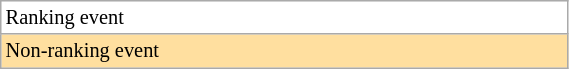<table class="wikitable" style="font-size:85%;" width=30%>
<tr bgcolor="#ffffff">
<td>Ranking event</td>
</tr>
<tr style="background:#ffdf9f;">
<td>Non-ranking event</td>
</tr>
</table>
